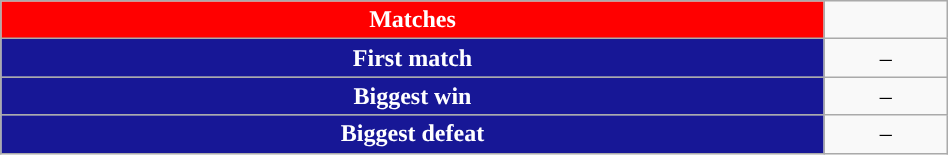<table class="wikitable collapsible" style="width:50%;text-align:center">
<tr>
<th style="background:#ff0000; color:white; "><strong>Matches</strong></th>
</tr>
<tr>
<th style="background:#171796; color:white; ">First match</th>
<td>–</td>
</tr>
<tr>
<th style="background:#171796; color:white; ">Biggest win</th>
<td>–</td>
</tr>
<tr>
<th style="background:#171796; color:white; ">Biggest defeat</th>
<td>–</td>
</tr>
</table>
